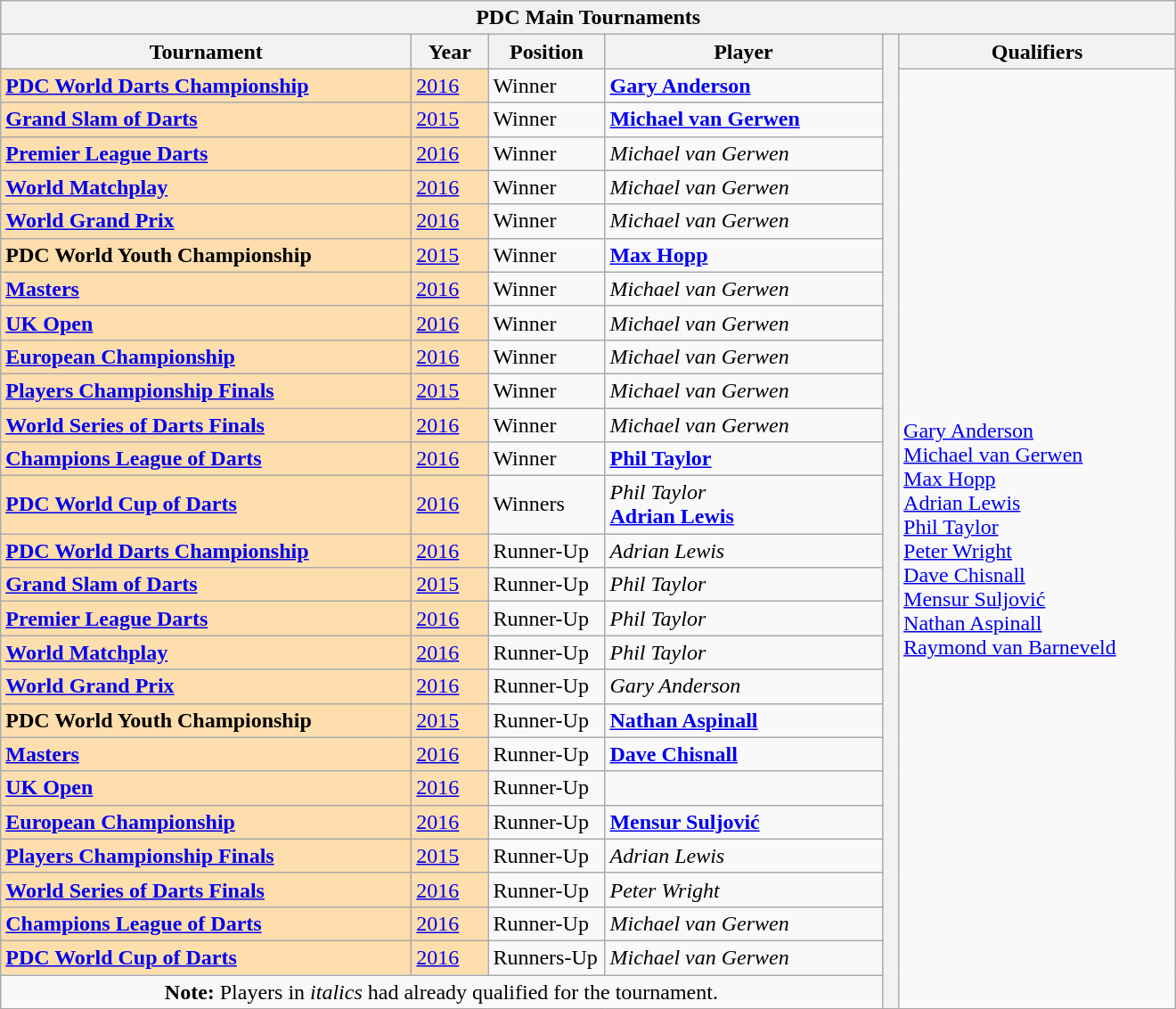<table class="wikitable">
<tr>
<th colspan=6>PDC Main Tournaments</th>
</tr>
<tr>
<th width=300>Tournament</th>
<th width=50>Year</th>
<th width=80>Position</th>
<th width=200>Player</th>
<th rowspan=28 width=5></th>
<th width=200>Qualifiers</th>
</tr>
<tr>
<td style="background:#ffdead;"><strong><a href='#'>PDC World Darts Championship</a></strong></td>
<td style="background:#ffdead;"><a href='#'>2016</a></td>
<td>Winner</td>
<td> <strong><a href='#'>Gary Anderson</a></strong></td>
<td rowspan=27> <a href='#'>Gary Anderson</a><br> <a href='#'>Michael van Gerwen</a><br> <a href='#'>Max Hopp</a> <br> <a href='#'>Adrian Lewis</a><br> <a href='#'>Phil Taylor</a><br> <a href='#'>Peter Wright</a><br> <a href='#'>Dave Chisnall</a><br> <a href='#'>Mensur Suljović</a><br> <a href='#'>Nathan Aspinall</a><br> <a href='#'>Raymond van Barneveld</a></td>
</tr>
<tr>
<td style="background:#ffdead;"><strong><a href='#'>Grand Slam of Darts</a></strong></td>
<td style="background:#ffdead;"><a href='#'>2015</a></td>
<td>Winner</td>
<td> <strong><a href='#'>Michael van Gerwen</a></strong></td>
</tr>
<tr>
<td style="background:#ffdead;"><strong><a href='#'>Premier League Darts</a></strong></td>
<td style="background:#ffdead;"><a href='#'>2016</a></td>
<td>Winner</td>
<td> <em>Michael van Gerwen</em></td>
</tr>
<tr>
<td style="background:#ffdead;"><strong><a href='#'>World Matchplay</a></strong></td>
<td style="background:#ffdead;"><a href='#'>2016</a></td>
<td>Winner</td>
<td> <em>Michael van Gerwen</em></td>
</tr>
<tr>
<td style="background:#ffdead;"><strong><a href='#'>World Grand Prix</a></strong></td>
<td style="background:#ffdead;"><a href='#'>2016</a></td>
<td>Winner</td>
<td> <em>Michael van Gerwen</em></td>
</tr>
<tr>
<td style="background:#ffdead;"><strong>PDC World Youth Championship</strong></td>
<td style="background:#ffdead;"><a href='#'>2015</a></td>
<td>Winner</td>
<td> <strong><a href='#'>Max Hopp</a></strong></td>
</tr>
<tr>
<td style="background:#ffdead;"><strong><a href='#'>Masters</a></strong></td>
<td style="background:#ffdead;"><a href='#'>2016</a></td>
<td>Winner</td>
<td> <em>Michael van Gerwen</em></td>
</tr>
<tr>
<td style="background:#ffdead;"><strong><a href='#'>UK Open</a></strong></td>
<td style="background:#ffdead;"><a href='#'>2016</a></td>
<td>Winner</td>
<td> <em>Michael van Gerwen</em></td>
</tr>
<tr>
<td style="background:#ffdead;"><strong><a href='#'>European Championship</a></strong></td>
<td style="background:#ffdead;"><a href='#'>2016</a></td>
<td>Winner</td>
<td> <em>Michael van Gerwen</em></td>
</tr>
<tr>
<td style="background:#ffdead;"><strong><a href='#'>Players Championship Finals</a></strong></td>
<td style="background:#ffdead;"><a href='#'>2015</a></td>
<td>Winner</td>
<td> <em>Michael van Gerwen</em></td>
</tr>
<tr>
<td style="background:#ffdead;"><strong><a href='#'>World Series of Darts Finals</a></strong></td>
<td style="background:#ffdead;"><a href='#'>2016</a></td>
<td>Winner</td>
<td> <em>Michael van Gerwen</em></td>
</tr>
<tr>
<td style="background:#ffdead;"><strong><a href='#'>Champions League of Darts</a></strong></td>
<td style="background:#ffdead;"><a href='#'>2016</a></td>
<td>Winner</td>
<td> <strong><a href='#'>Phil Taylor</a></strong></td>
</tr>
<tr>
<td style="background:#ffdead;"><strong><a href='#'>PDC World Cup of Darts</a></strong></td>
<td style="background:#ffdead;"><a href='#'>2016</a></td>
<td>Winners</td>
<td> <em>Phil Taylor</em><br> <strong><a href='#'>Adrian Lewis</a></strong></td>
</tr>
<tr>
<td style="background:#ffdead;"><strong><a href='#'>PDC World Darts Championship</a></strong></td>
<td style="background:#ffdead;"><a href='#'>2016</a></td>
<td>Runner-Up</td>
<td> <em>Adrian Lewis</em></td>
</tr>
<tr>
<td style="background:#ffdead;"><strong><a href='#'>Grand Slam of Darts</a></strong></td>
<td style="background:#ffdead;"><a href='#'>2015</a></td>
<td>Runner-Up</td>
<td> <em>Phil Taylor</em></td>
</tr>
<tr>
<td style="background:#ffdead;"><strong><a href='#'>Premier League Darts</a></strong></td>
<td style="background:#ffdead;"><a href='#'>2016</a></td>
<td>Runner-Up</td>
<td> <em>Phil Taylor</em></td>
</tr>
<tr>
<td style="background:#ffdead;"><strong><a href='#'>World Matchplay</a></strong></td>
<td style="background:#ffdead;"><a href='#'>2016</a></td>
<td>Runner-Up</td>
<td> <em>Phil Taylor</em></td>
</tr>
<tr>
<td style="background:#ffdead;"><strong><a href='#'>World Grand Prix</a></strong></td>
<td style="background:#ffdead;"><a href='#'>2016</a></td>
<td>Runner-Up</td>
<td> <em>Gary Anderson</em></td>
</tr>
<tr>
<td style="background:#ffdead;"><strong>PDC World Youth Championship</strong></td>
<td style="background:#ffdead;"><a href='#'>2015</a></td>
<td>Runner-Up</td>
<td> <strong><a href='#'>Nathan Aspinall</a></strong></td>
</tr>
<tr>
<td style="background:#ffdead;"><strong><a href='#'>Masters</a></strong></td>
<td style="background:#ffdead;"><a href='#'>2016</a></td>
<td>Runner-Up</td>
<td> <strong><a href='#'>Dave Chisnall</a></strong></td>
</tr>
<tr>
<td style="background:#ffdead;"><strong><a href='#'>UK Open</a></strong></td>
<td style="background:#ffdead;"><a href='#'>2016</a></td>
<td>Runner-Up</td>
<td> <strong></strong></td>
</tr>
<tr>
<td style="background:#ffdead;"><strong><a href='#'>European Championship</a></strong></td>
<td style="background:#ffdead;"><a href='#'>2016</a></td>
<td>Runner-Up</td>
<td> <strong><a href='#'>Mensur Suljović</a></strong></td>
</tr>
<tr>
<td style="background:#ffdead;"><strong><a href='#'>Players Championship Finals</a></strong></td>
<td style="background:#ffdead;"><a href='#'>2015</a></td>
<td>Runner-Up</td>
<td> <em>Adrian Lewis</em></td>
</tr>
<tr>
<td style="background:#ffdead;"><strong><a href='#'>World Series of Darts Finals</a></strong></td>
<td style="background:#ffdead;"><a href='#'>2016</a></td>
<td>Runner-Up</td>
<td> <em>Peter Wright</em></td>
</tr>
<tr>
<td style="background:#ffdead;"><strong><a href='#'>Champions League of Darts</a></strong></td>
<td style="background:#ffdead;"><a href='#'>2016</a></td>
<td>Runner-Up</td>
<td> <em>Michael van Gerwen</em></td>
</tr>
<tr>
<td style="background:#ffdead;"><strong><a href='#'>PDC World Cup of Darts</a></strong></td>
<td style="background:#ffdead;"><a href='#'>2016</a></td>
<td>Runners-Up</td>
<td> <em>Michael van Gerwen</em><br></td>
</tr>
<tr>
<td colspan=4 align=center><strong>Note:</strong> Players in <em>italics</em> had already qualified for the tournament.</td>
</tr>
</table>
